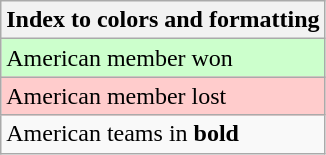<table class="wikitable">
<tr>
<th>Index to colors and formatting</th>
</tr>
<tr bgcolor=#ccffcc>
<td>American member won</td>
</tr>
<tr bgcolor=#ffcccc>
<td>American member lost</td>
</tr>
<tr>
<td>American teams in <strong>bold</strong></td>
</tr>
</table>
